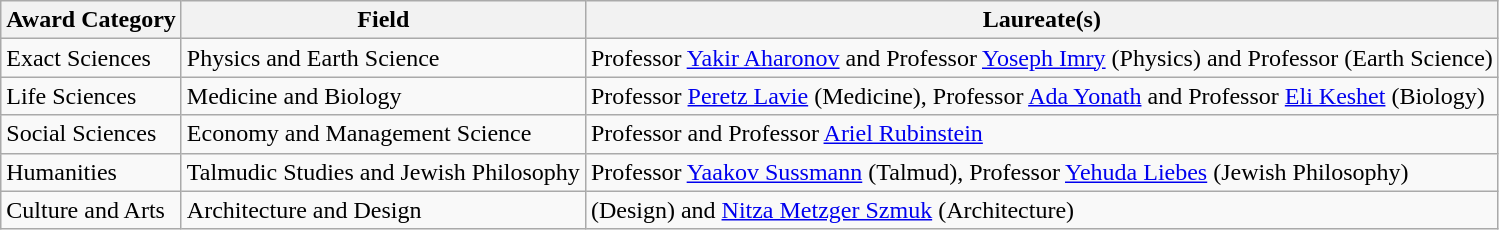<table class="wikitable">
<tr>
<th>Award Category</th>
<th>Field</th>
<th>Laureate(s)</th>
</tr>
<tr>
<td>Exact Sciences</td>
<td>Physics and Earth Science</td>
<td>Professor <a href='#'>Yakir Aharonov</a> and Professor <a href='#'>Yoseph Imry</a> (Physics) and Professor  (Earth Science)</td>
</tr>
<tr>
<td>Life Sciences</td>
<td>Medicine and Biology</td>
<td>Professor <a href='#'>Peretz Lavie</a> (Medicine), Professor <a href='#'>Ada Yonath</a> and Professor <a href='#'>Eli Keshet</a> (Biology)</td>
</tr>
<tr>
<td>Social Sciences</td>
<td>Economy and Management Science</td>
<td>Professor  and Professor <a href='#'>Ariel Rubinstein</a></td>
</tr>
<tr>
<td>Humanities</td>
<td>Talmudic Studies and Jewish Philosophy</td>
<td>Professor <a href='#'>Yaakov Sussmann</a> (Talmud), Professor <a href='#'>Yehuda Liebes</a> (Jewish Philosophy)</td>
</tr>
<tr>
<td>Culture and Arts</td>
<td>Architecture and Design</td>
<td> (Design) and <a href='#'>Nitza Metzger Szmuk</a> (Architecture)</td>
</tr>
</table>
